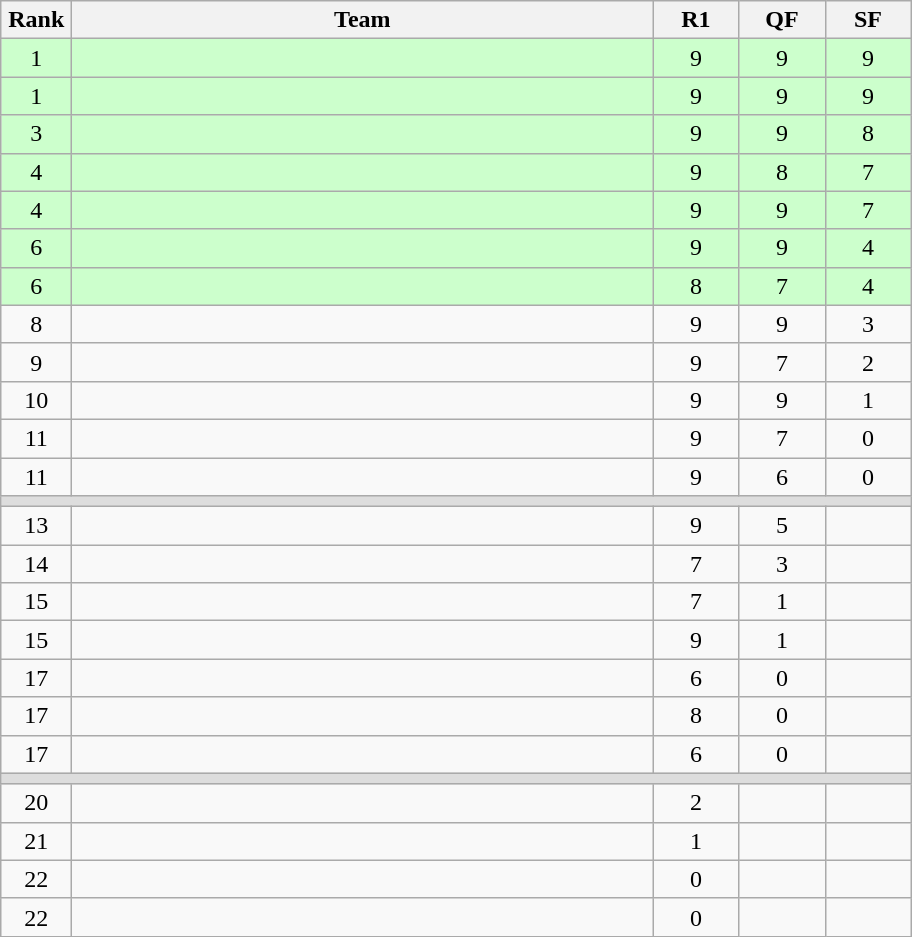<table class=wikitable style="text-align:center">
<tr>
<th width=40>Rank</th>
<th width=380>Team</th>
<th width=50>R1</th>
<th width=50>QF</th>
<th width=50>SF</th>
</tr>
<tr bgcolor="ccffcc">
<td>1</td>
<td align=left></td>
<td>9</td>
<td>9</td>
<td>9</td>
</tr>
<tr bgcolor="ccffcc">
<td>1</td>
<td align=left></td>
<td>9</td>
<td>9</td>
<td>9</td>
</tr>
<tr bgcolor="ccffcc">
<td>3</td>
<td align=left></td>
<td>9</td>
<td>9</td>
<td>8</td>
</tr>
<tr bgcolor="ccffcc">
<td>4</td>
<td align=left></td>
<td>9</td>
<td>8</td>
<td>7</td>
</tr>
<tr bgcolor="ccffcc">
<td>4</td>
<td align=left></td>
<td>9</td>
<td>9</td>
<td>7</td>
</tr>
<tr bgcolor="ccffcc">
<td>6</td>
<td align=left></td>
<td>9</td>
<td>9</td>
<td>4</td>
</tr>
<tr bgcolor="ccffcc">
<td>6</td>
<td align=left></td>
<td>8</td>
<td>7</td>
<td>4</td>
</tr>
<tr>
<td>8</td>
<td align=left></td>
<td>9</td>
<td>9</td>
<td>3</td>
</tr>
<tr>
<td>9</td>
<td align=left></td>
<td>9</td>
<td>7</td>
<td>2</td>
</tr>
<tr>
<td>10</td>
<td align=left></td>
<td>9</td>
<td>9</td>
<td>1</td>
</tr>
<tr>
<td>11</td>
<td align=left></td>
<td>9</td>
<td>7</td>
<td>0</td>
</tr>
<tr>
<td>11</td>
<td align=left></td>
<td>9</td>
<td>6</td>
<td>0</td>
</tr>
<tr bgcolor=#DDDDDD>
<td colspan=5></td>
</tr>
<tr>
<td>13</td>
<td align=left></td>
<td>9</td>
<td>5</td>
<td></td>
</tr>
<tr>
<td>14</td>
<td align=left></td>
<td>7</td>
<td>3</td>
<td></td>
</tr>
<tr>
<td>15</td>
<td align=left></td>
<td>7</td>
<td>1</td>
<td></td>
</tr>
<tr>
<td>15</td>
<td align=left></td>
<td>9</td>
<td>1</td>
<td></td>
</tr>
<tr>
<td>17</td>
<td align=left></td>
<td>6</td>
<td>0</td>
<td></td>
</tr>
<tr>
<td>17</td>
<td align=left></td>
<td>8</td>
<td>0</td>
<td></td>
</tr>
<tr>
<td>17</td>
<td align=left></td>
<td>6</td>
<td>0</td>
<td></td>
</tr>
<tr bgcolor=#DDDDDD>
<td colspan=5></td>
</tr>
<tr>
<td>20</td>
<td align=left></td>
<td>2</td>
<td></td>
<td></td>
</tr>
<tr>
<td>21</td>
<td align=left></td>
<td>1</td>
<td></td>
<td></td>
</tr>
<tr>
<td>22</td>
<td align=left></td>
<td>0</td>
<td></td>
<td></td>
</tr>
<tr>
<td>22</td>
<td align=left></td>
<td>0</td>
<td></td>
<td></td>
</tr>
</table>
